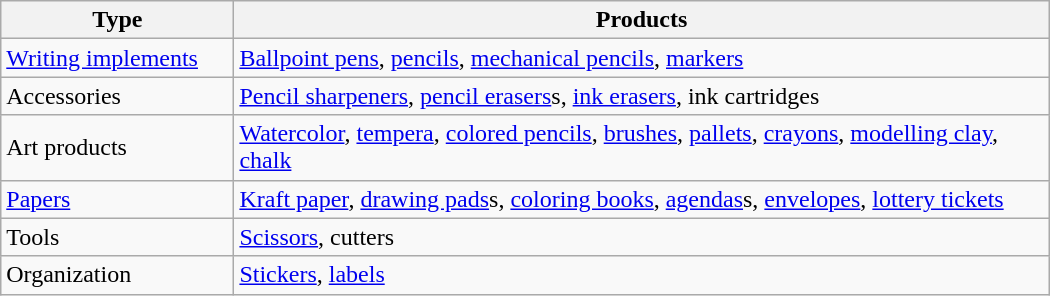<table class="wikitable sortable" width="700px">
<tr>
<th width=150px>Type</th>
<th width=550px>Products</th>
</tr>
<tr>
<td><a href='#'>Writing implements</a></td>
<td><a href='#'>Ballpoint pens</a>, <a href='#'>pencils</a>, <a href='#'>mechanical pencils</a>, <a href='#'>markers</a></td>
</tr>
<tr>
<td>Accessories</td>
<td><a href='#'>Pencil sharpeners</a>, <a href='#'>pencil erasers</a>s, <a href='#'>ink erasers</a>, ink cartridges</td>
</tr>
<tr>
<td>Art products</td>
<td><a href='#'>Watercolor</a>, <a href='#'>tempera</a>, <a href='#'>colored pencils</a>, <a href='#'>brushes</a>, <a href='#'>pallets</a>, <a href='#'>crayons</a>, <a href='#'>modelling clay</a>, <a href='#'>chalk</a></td>
</tr>
<tr>
<td><a href='#'>Papers</a></td>
<td><a href='#'>Kraft paper</a>, <a href='#'>drawing pads</a>s, <a href='#'>coloring books</a>, <a href='#'>agendas</a>s, <a href='#'>envelopes</a>, <a href='#'>lottery tickets</a></td>
</tr>
<tr>
<td>Tools</td>
<td><a href='#'>Scissors</a>, cutters</td>
</tr>
<tr>
<td>Organization</td>
<td><a href='#'>Stickers</a>, <a href='#'>labels</a></td>
</tr>
</table>
